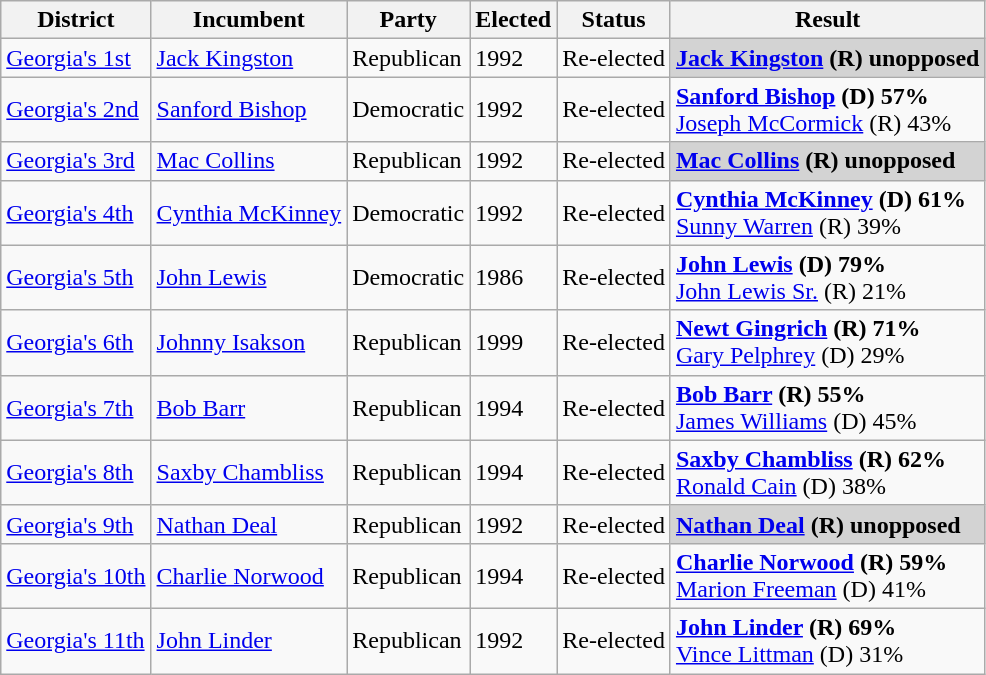<table class=wikitable>
<tr>
<th>District</th>
<th>Incumbent</th>
<th>Party</th>
<th>Elected</th>
<th>Status</th>
<th>Result</th>
</tr>
<tr>
<td><a href='#'>Georgia's 1st</a></td>
<td><a href='#'>Jack Kingston</a></td>
<td>Republican</td>
<td>1992</td>
<td>Re-elected</td>
<td bgcolor = "lightgrey"><strong><a href='#'>Jack Kingston</a> (R) unopposed</strong></td>
</tr>
<tr>
<td><a href='#'>Georgia's 2nd</a></td>
<td><a href='#'>Sanford Bishop</a></td>
<td>Democratic</td>
<td>1992</td>
<td>Re-elected</td>
<td><strong><a href='#'>Sanford Bishop</a> (D) 57%</strong><br><a href='#'>Joseph McCormick</a> (R) 43%</td>
</tr>
<tr>
<td><a href='#'>Georgia's 3rd</a></td>
<td><a href='#'>Mac Collins</a></td>
<td>Republican</td>
<td>1992</td>
<td>Re-elected</td>
<td bgcolor = "lightgrey"><strong><a href='#'>Mac Collins</a> (R) unopposed</strong></td>
</tr>
<tr>
<td><a href='#'>Georgia's 4th</a></td>
<td><a href='#'>Cynthia McKinney</a></td>
<td>Democratic</td>
<td>1992</td>
<td>Re-elected</td>
<td><strong><a href='#'>Cynthia McKinney</a> (D) 61%</strong><br><a href='#'>Sunny Warren</a> (R) 39%</td>
</tr>
<tr>
<td><a href='#'>Georgia's 5th</a></td>
<td><a href='#'>John Lewis</a></td>
<td>Democratic</td>
<td>1986</td>
<td>Re-elected</td>
<td><strong><a href='#'>John Lewis</a> (D) 79%</strong><br><a href='#'>John Lewis Sr.</a> (R) 21%</td>
</tr>
<tr>
<td><a href='#'>Georgia's 6th</a></td>
<td><a href='#'>Johnny Isakson</a></td>
<td>Republican</td>
<td>1999</td>
<td>Re-elected</td>
<td><strong><a href='#'>Newt Gingrich</a> (R) 71%</strong><br><a href='#'>Gary Pelphrey</a> (D) 29%</td>
</tr>
<tr>
<td><a href='#'>Georgia's 7th</a></td>
<td><a href='#'>Bob Barr</a></td>
<td>Republican</td>
<td>1994</td>
<td>Re-elected</td>
<td><strong><a href='#'>Bob Barr</a> (R) 55%</strong><br><a href='#'>James Williams</a> (D) 45%</td>
</tr>
<tr>
<td><a href='#'>Georgia's 8th</a></td>
<td><a href='#'>Saxby Chambliss</a></td>
<td>Republican</td>
<td>1994</td>
<td>Re-elected</td>
<td><strong><a href='#'>Saxby Chambliss</a> (R) 62%</strong><br><a href='#'>Ronald Cain</a> (D) 38%</td>
</tr>
<tr>
<td><a href='#'>Georgia's 9th</a></td>
<td><a href='#'>Nathan Deal</a></td>
<td>Republican</td>
<td>1992</td>
<td>Re-elected</td>
<td bgcolor = "lightgrey"><strong><a href='#'>Nathan Deal</a> (R) unopposed</strong></td>
</tr>
<tr>
<td><a href='#'>Georgia's 10th</a></td>
<td><a href='#'>Charlie Norwood</a></td>
<td>Republican</td>
<td>1994</td>
<td>Re-elected</td>
<td><strong><a href='#'>Charlie Norwood</a> (R) 59%</strong><br><a href='#'>Marion Freeman</a> (D) 41%</td>
</tr>
<tr>
<td><a href='#'>Georgia's 11th</a></td>
<td><a href='#'>John Linder</a></td>
<td>Republican</td>
<td>1992</td>
<td>Re-elected</td>
<td><strong><a href='#'>John Linder</a> (R) 69%</strong><br><a href='#'>Vince Littman</a> (D) 31%</td>
</tr>
</table>
